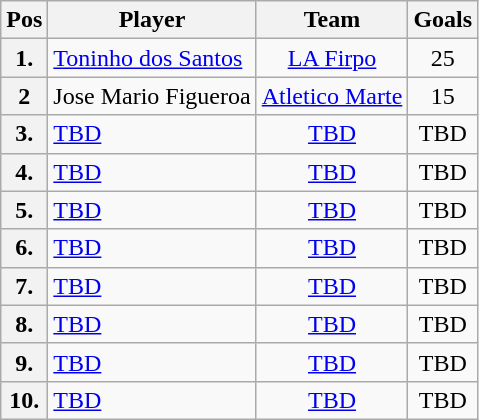<table class="wikitable">
<tr>
<th align="center">Pos</th>
<th align="center">Player</th>
<th align="center">Team</th>
<th align="center">Goals</th>
</tr>
<tr>
<th align="center">1.</th>
<td>  <a href='#'>Toninho dos Santos</a></td>
<td align="center"><a href='#'>LA Firpo</a></td>
<td align="center">25</td>
</tr>
<tr>
<th align="center">2</th>
<td>  Jose Mario Figueroa</td>
<td align="center"><a href='#'>Atletico Marte</a></td>
<td align="center">15</td>
</tr>
<tr>
<th align="center">3.</th>
<td>  <a href='#'>TBD</a></td>
<td align="center"><a href='#'>TBD</a></td>
<td align="center">TBD</td>
</tr>
<tr>
<th align="center">4.</th>
<td>  <a href='#'>TBD</a></td>
<td align="center"><a href='#'>TBD</a></td>
<td align="center">TBD</td>
</tr>
<tr>
<th align="center">5.</th>
<td>  <a href='#'>TBD</a></td>
<td align="center"><a href='#'>TBD</a></td>
<td align="center">TBD</td>
</tr>
<tr>
<th align="center">6.</th>
<td>  <a href='#'>TBD</a></td>
<td align="center"><a href='#'>TBD</a></td>
<td align="center">TBD</td>
</tr>
<tr>
<th align="center">7.</th>
<td>  <a href='#'>TBD</a></td>
<td align="center"><a href='#'>TBD</a></td>
<td align="center">TBD</td>
</tr>
<tr>
<th align="center">8.</th>
<td>  <a href='#'>TBD</a></td>
<td align="center"><a href='#'>TBD</a></td>
<td align="center">TBD</td>
</tr>
<tr>
<th align="center">9.</th>
<td>  <a href='#'>TBD</a></td>
<td align="center"><a href='#'>TBD</a></td>
<td align="center">TBD</td>
</tr>
<tr>
<th align="center">10.</th>
<td>  <a href='#'>TBD</a></td>
<td align="center"><a href='#'>TBD</a></td>
<td align="center">TBD</td>
</tr>
</table>
